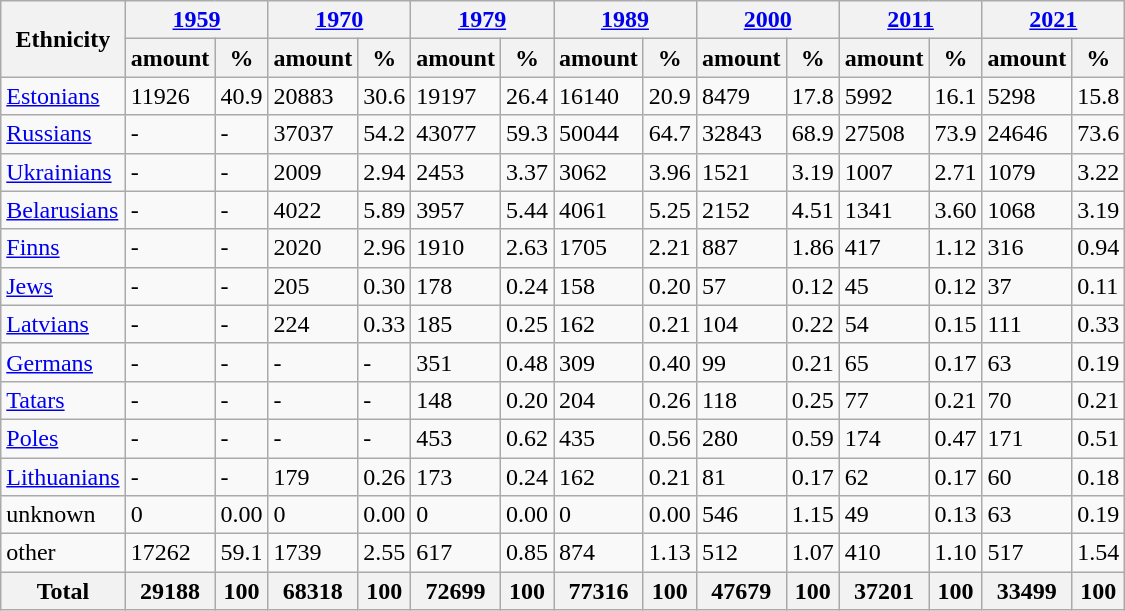<table class="wikitable sortable">
<tr>
<th rowspan="2">Ethnicity</th>
<th colspan="2"><a href='#'>1959</a></th>
<th colspan="2"><a href='#'>1970</a></th>
<th colspan="2"><a href='#'>1979</a></th>
<th colspan="2"><a href='#'>1989</a></th>
<th colspan="2"><a href='#'>2000</a></th>
<th colspan="2"><a href='#'>2011</a></th>
<th colspan="2"><a href='#'>2021</a></th>
</tr>
<tr>
<th>amount</th>
<th>%</th>
<th>amount</th>
<th>%</th>
<th>amount</th>
<th>%</th>
<th>amount</th>
<th>%</th>
<th>amount</th>
<th>%</th>
<th>amount</th>
<th>%</th>
<th>amount</th>
<th>%</th>
</tr>
<tr>
<td><a href='#'>Estonians</a></td>
<td>11926</td>
<td>40.9</td>
<td>20883</td>
<td>30.6</td>
<td>19197</td>
<td>26.4</td>
<td>16140</td>
<td>20.9</td>
<td>8479</td>
<td>17.8</td>
<td>5992</td>
<td>16.1</td>
<td>5298</td>
<td>15.8</td>
</tr>
<tr>
<td><a href='#'>Russians</a></td>
<td>-</td>
<td>-</td>
<td>37037</td>
<td>54.2</td>
<td>43077</td>
<td>59.3</td>
<td>50044</td>
<td>64.7</td>
<td>32843</td>
<td>68.9</td>
<td>27508</td>
<td>73.9</td>
<td>24646</td>
<td>73.6</td>
</tr>
<tr>
<td><a href='#'>Ukrainians</a></td>
<td>-</td>
<td>-</td>
<td>2009</td>
<td>2.94</td>
<td>2453</td>
<td>3.37</td>
<td>3062</td>
<td>3.96</td>
<td>1521</td>
<td>3.19</td>
<td>1007</td>
<td>2.71</td>
<td>1079</td>
<td>3.22</td>
</tr>
<tr>
<td><a href='#'>Belarusians</a></td>
<td>-</td>
<td>-</td>
<td>4022</td>
<td>5.89</td>
<td>3957</td>
<td>5.44</td>
<td>4061</td>
<td>5.25</td>
<td>2152</td>
<td>4.51</td>
<td>1341</td>
<td>3.60</td>
<td>1068</td>
<td>3.19</td>
</tr>
<tr>
<td><a href='#'>Finns</a></td>
<td>-</td>
<td>-</td>
<td>2020</td>
<td>2.96</td>
<td>1910</td>
<td>2.63</td>
<td>1705</td>
<td>2.21</td>
<td>887</td>
<td>1.86</td>
<td>417</td>
<td>1.12</td>
<td>316</td>
<td>0.94</td>
</tr>
<tr>
<td><a href='#'>Jews</a></td>
<td>-</td>
<td>-</td>
<td>205</td>
<td>0.30</td>
<td>178</td>
<td>0.24</td>
<td>158</td>
<td>0.20</td>
<td>57</td>
<td>0.12</td>
<td>45</td>
<td>0.12</td>
<td>37</td>
<td>0.11</td>
</tr>
<tr>
<td><a href='#'>Latvians</a></td>
<td>-</td>
<td>-</td>
<td>224</td>
<td>0.33</td>
<td>185</td>
<td>0.25</td>
<td>162</td>
<td>0.21</td>
<td>104</td>
<td>0.22</td>
<td>54</td>
<td>0.15</td>
<td>111</td>
<td>0.33</td>
</tr>
<tr>
<td><a href='#'>Germans</a></td>
<td>-</td>
<td>-</td>
<td>-</td>
<td>-</td>
<td>351</td>
<td>0.48</td>
<td>309</td>
<td>0.40</td>
<td>99</td>
<td>0.21</td>
<td>65</td>
<td>0.17</td>
<td>63</td>
<td>0.19</td>
</tr>
<tr>
<td><a href='#'>Tatars</a></td>
<td>-</td>
<td>-</td>
<td>-</td>
<td>-</td>
<td>148</td>
<td>0.20</td>
<td>204</td>
<td>0.26</td>
<td>118</td>
<td>0.25</td>
<td>77</td>
<td>0.21</td>
<td>70</td>
<td>0.21</td>
</tr>
<tr>
<td><a href='#'>Poles</a></td>
<td>-</td>
<td>-</td>
<td>-</td>
<td>-</td>
<td>453</td>
<td>0.62</td>
<td>435</td>
<td>0.56</td>
<td>280</td>
<td>0.59</td>
<td>174</td>
<td>0.47</td>
<td>171</td>
<td>0.51</td>
</tr>
<tr>
<td><a href='#'>Lithuanians</a></td>
<td>-</td>
<td>-</td>
<td>179</td>
<td>0.26</td>
<td>173</td>
<td>0.24</td>
<td>162</td>
<td>0.21</td>
<td>81</td>
<td>0.17</td>
<td>62</td>
<td>0.17</td>
<td>60</td>
<td>0.18</td>
</tr>
<tr>
<td>unknown</td>
<td>0</td>
<td>0.00</td>
<td>0</td>
<td>0.00</td>
<td>0</td>
<td>0.00</td>
<td>0</td>
<td>0.00</td>
<td>546</td>
<td>1.15</td>
<td>49</td>
<td>0.13</td>
<td>63</td>
<td>0.19</td>
</tr>
<tr>
<td>other</td>
<td>17262</td>
<td>59.1</td>
<td>1739</td>
<td>2.55</td>
<td>617</td>
<td>0.85</td>
<td>874</td>
<td>1.13</td>
<td>512</td>
<td>1.07</td>
<td>410</td>
<td>1.10</td>
<td>517</td>
<td>1.54</td>
</tr>
<tr>
<th>Total</th>
<th>29188</th>
<th>100</th>
<th>68318</th>
<th>100</th>
<th>72699</th>
<th>100</th>
<th>77316</th>
<th>100</th>
<th>47679</th>
<th>100</th>
<th>37201</th>
<th>100</th>
<th>33499</th>
<th>100</th>
</tr>
</table>
